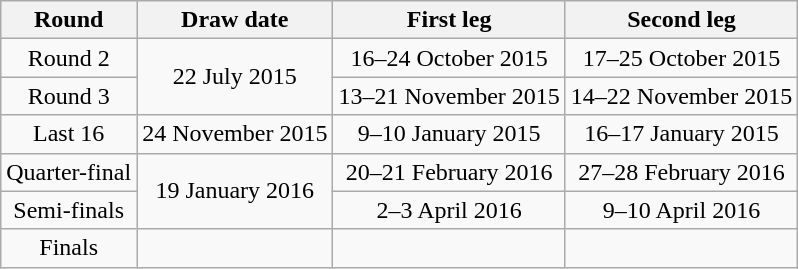<table class="wikitable" style="text-align:center">
<tr>
<th>Round</th>
<th>Draw date</th>
<th>First leg</th>
<th>Second leg</th>
</tr>
<tr>
<td>Round 2</td>
<td rowspan=2>22 July 2015</td>
<td>16–24 October 2015</td>
<td>17–25 October 2015</td>
</tr>
<tr>
<td>Round 3</td>
<td>13–21 November 2015</td>
<td>14–22 November 2015</td>
</tr>
<tr>
<td>Last 16</td>
<td>24 November 2015</td>
<td>9–10 January 2015</td>
<td>16–17 January 2015</td>
</tr>
<tr>
<td>Quarter-final</td>
<td rowspan=2>19 January 2016</td>
<td>20–21 February 2016</td>
<td>27–28 February 2016</td>
</tr>
<tr>
<td>Semi-finals</td>
<td>2–3 April 2016</td>
<td>9–10 April 2016</td>
</tr>
<tr>
<td>Finals</td>
<td></td>
<td></td>
<td></td>
</tr>
</table>
